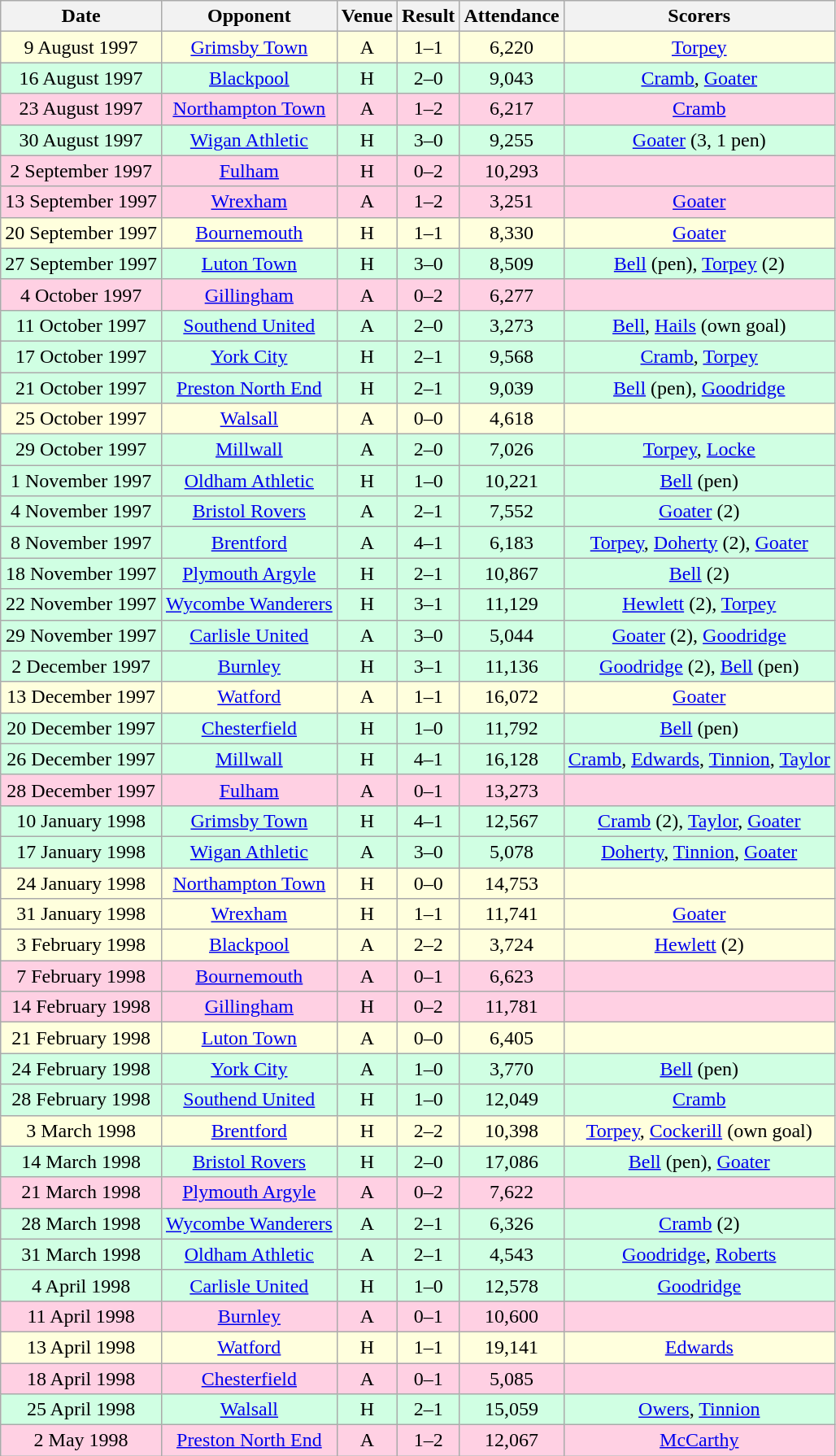<table class="wikitable sortable" style="text-align:center;">
<tr>
<th>Date</th>
<th>Opponent</th>
<th>Venue</th>
<th>Result</th>
<th>Attendance</th>
<th>Scorers</th>
</tr>
<tr style="background:#ffd;">
<td>9 August 1997</td>
<td><a href='#'>Grimsby Town</a></td>
<td>A</td>
<td>1–1</td>
<td>6,220</td>
<td><a href='#'>Torpey</a></td>
</tr>
<tr style="background:#d0ffe3;">
<td>16 August 1997</td>
<td><a href='#'>Blackpool</a></td>
<td>H</td>
<td>2–0</td>
<td>9,043</td>
<td><a href='#'>Cramb</a>, <a href='#'>Goater</a></td>
</tr>
<tr style="background:#ffd0e3;">
<td>23 August 1997</td>
<td><a href='#'>Northampton Town</a></td>
<td>A</td>
<td>1–2</td>
<td>6,217</td>
<td><a href='#'>Cramb</a></td>
</tr>
<tr style="background:#d0ffe3;">
<td>30 August 1997</td>
<td><a href='#'>Wigan Athletic</a></td>
<td>H</td>
<td>3–0</td>
<td>9,255</td>
<td><a href='#'>Goater</a> (3, 1 pen)</td>
</tr>
<tr style="background:#ffd0e3;">
<td>2 September 1997</td>
<td><a href='#'>Fulham</a></td>
<td>H</td>
<td>0–2</td>
<td>10,293</td>
<td></td>
</tr>
<tr style="background:#ffd0e3;">
<td>13 September 1997</td>
<td><a href='#'>Wrexham</a></td>
<td>A</td>
<td>1–2</td>
<td>3,251</td>
<td><a href='#'>Goater</a></td>
</tr>
<tr style="background:#ffd;">
<td>20 September 1997</td>
<td><a href='#'>Bournemouth</a></td>
<td>H</td>
<td>1–1</td>
<td>8,330</td>
<td><a href='#'>Goater</a></td>
</tr>
<tr style="background:#d0ffe3;">
<td>27 September 1997</td>
<td><a href='#'>Luton Town</a></td>
<td>H</td>
<td>3–0</td>
<td>8,509</td>
<td><a href='#'>Bell</a> (pen), <a href='#'>Torpey</a> (2)</td>
</tr>
<tr style="background:#ffd0e3;">
<td>4 October 1997</td>
<td><a href='#'>Gillingham</a></td>
<td>A</td>
<td>0–2</td>
<td>6,277</td>
<td></td>
</tr>
<tr style="background:#d0ffe3;">
<td>11 October 1997</td>
<td><a href='#'>Southend United</a></td>
<td>A</td>
<td>2–0</td>
<td>3,273</td>
<td><a href='#'>Bell</a>, <a href='#'>Hails</a> (own goal)</td>
</tr>
<tr style="background:#d0ffe3;">
<td>17 October 1997</td>
<td><a href='#'>York City</a></td>
<td>H</td>
<td>2–1</td>
<td>9,568</td>
<td><a href='#'>Cramb</a>, <a href='#'>Torpey</a></td>
</tr>
<tr style="background:#d0ffe3;">
<td>21 October 1997</td>
<td><a href='#'>Preston North End</a></td>
<td>H</td>
<td>2–1</td>
<td>9,039</td>
<td><a href='#'>Bell</a> (pen), <a href='#'>Goodridge</a></td>
</tr>
<tr style="background:#ffd;">
<td>25 October 1997</td>
<td><a href='#'>Walsall</a></td>
<td>A</td>
<td>0–0</td>
<td>4,618</td>
<td></td>
</tr>
<tr style="background:#d0ffe3;">
<td>29 October 1997</td>
<td><a href='#'>Millwall</a></td>
<td>A</td>
<td>2–0</td>
<td>7,026</td>
<td><a href='#'>Torpey</a>, <a href='#'>Locke</a></td>
</tr>
<tr style="background:#d0ffe3;">
<td>1 November 1997</td>
<td><a href='#'>Oldham Athletic</a></td>
<td>H</td>
<td>1–0</td>
<td>10,221</td>
<td><a href='#'>Bell</a> (pen)</td>
</tr>
<tr style="background:#d0ffe3;">
<td>4 November 1997</td>
<td><a href='#'>Bristol Rovers</a></td>
<td>A</td>
<td>2–1</td>
<td>7,552</td>
<td><a href='#'>Goater</a> (2)</td>
</tr>
<tr style="background:#d0ffe3;">
<td>8 November 1997</td>
<td><a href='#'>Brentford</a></td>
<td>A</td>
<td>4–1</td>
<td>6,183</td>
<td><a href='#'>Torpey</a>, <a href='#'>Doherty</a> (2), <a href='#'>Goater</a></td>
</tr>
<tr style="background:#d0ffe3;">
<td>18 November 1997</td>
<td><a href='#'>Plymouth Argyle</a></td>
<td>H</td>
<td>2–1</td>
<td>10,867</td>
<td><a href='#'>Bell</a> (2)</td>
</tr>
<tr style="background:#d0ffe3;">
<td>22 November 1997</td>
<td><a href='#'>Wycombe Wanderers</a></td>
<td>H</td>
<td>3–1</td>
<td>11,129</td>
<td><a href='#'>Hewlett</a> (2), <a href='#'>Torpey</a></td>
</tr>
<tr style="background:#d0ffe3;">
<td>29 November 1997</td>
<td><a href='#'>Carlisle United</a></td>
<td>A</td>
<td>3–0</td>
<td>5,044</td>
<td><a href='#'>Goater</a> (2), <a href='#'>Goodridge</a></td>
</tr>
<tr style="background:#d0ffe3;">
<td>2 December 1997</td>
<td><a href='#'>Burnley</a></td>
<td>H</td>
<td>3–1</td>
<td>11,136</td>
<td><a href='#'>Goodridge</a> (2), <a href='#'>Bell</a> (pen)</td>
</tr>
<tr style="background:#ffd;">
<td>13 December 1997</td>
<td><a href='#'>Watford</a></td>
<td>A</td>
<td>1–1</td>
<td>16,072</td>
<td><a href='#'>Goater</a></td>
</tr>
<tr style="background:#d0ffe3;">
<td>20 December 1997</td>
<td><a href='#'>Chesterfield</a></td>
<td>H</td>
<td>1–0</td>
<td>11,792</td>
<td><a href='#'>Bell</a> (pen)</td>
</tr>
<tr style="background:#d0ffe3;">
<td>26 December 1997</td>
<td><a href='#'>Millwall</a></td>
<td>H</td>
<td>4–1</td>
<td>16,128</td>
<td><a href='#'>Cramb</a>, <a href='#'>Edwards</a>, <a href='#'>Tinnion</a>, <a href='#'>Taylor</a></td>
</tr>
<tr style="background:#ffd0e3;">
<td>28 December 1997</td>
<td><a href='#'>Fulham</a></td>
<td>A</td>
<td>0–1</td>
<td>13,273</td>
<td></td>
</tr>
<tr style="background:#d0ffe3;">
<td>10 January 1998</td>
<td><a href='#'>Grimsby Town</a></td>
<td>H</td>
<td>4–1</td>
<td>12,567</td>
<td><a href='#'>Cramb</a> (2), <a href='#'>Taylor</a>, <a href='#'>Goater</a></td>
</tr>
<tr style="background:#d0ffe3;">
<td>17 January 1998</td>
<td><a href='#'>Wigan Athletic</a></td>
<td>A</td>
<td>3–0</td>
<td>5,078</td>
<td><a href='#'>Doherty</a>, <a href='#'>Tinnion</a>, <a href='#'>Goater</a></td>
</tr>
<tr style="background:#ffd;">
<td>24 January 1998</td>
<td><a href='#'>Northampton Town</a></td>
<td>H</td>
<td>0–0</td>
<td>14,753</td>
<td></td>
</tr>
<tr style="background:#ffd;">
<td>31 January 1998</td>
<td><a href='#'>Wrexham</a></td>
<td>H</td>
<td>1–1</td>
<td>11,741</td>
<td><a href='#'>Goater</a></td>
</tr>
<tr style="background:#ffd;">
<td>3 February 1998</td>
<td><a href='#'>Blackpool</a></td>
<td>A</td>
<td>2–2</td>
<td>3,724</td>
<td><a href='#'>Hewlett</a> (2)</td>
</tr>
<tr style="background:#ffd0e3;">
<td>7 February 1998</td>
<td><a href='#'>Bournemouth</a></td>
<td>A</td>
<td>0–1</td>
<td>6,623</td>
<td></td>
</tr>
<tr style="background:#ffd0e3;">
<td>14 February 1998</td>
<td><a href='#'>Gillingham</a></td>
<td>H</td>
<td>0–2</td>
<td>11,781</td>
<td></td>
</tr>
<tr style="background:#ffd;">
<td>21 February 1998</td>
<td><a href='#'>Luton Town</a></td>
<td>A</td>
<td>0–0</td>
<td>6,405</td>
<td></td>
</tr>
<tr style="background:#d0ffe3;">
<td>24 February 1998</td>
<td><a href='#'>York City</a></td>
<td>A</td>
<td>1–0</td>
<td>3,770</td>
<td><a href='#'>Bell</a> (pen)</td>
</tr>
<tr style="background:#d0ffe3;">
<td>28 February 1998</td>
<td><a href='#'>Southend United</a></td>
<td>H</td>
<td>1–0</td>
<td>12,049</td>
<td><a href='#'>Cramb</a></td>
</tr>
<tr style="background:#ffd;">
<td>3 March 1998</td>
<td><a href='#'>Brentford</a></td>
<td>H</td>
<td>2–2</td>
<td>10,398</td>
<td><a href='#'>Torpey</a>, <a href='#'>Cockerill</a> (own goal)</td>
</tr>
<tr style="background:#d0ffe3;">
<td>14 March 1998</td>
<td><a href='#'>Bristol Rovers</a></td>
<td>H</td>
<td>2–0</td>
<td>17,086</td>
<td><a href='#'>Bell</a> (pen), <a href='#'>Goater</a></td>
</tr>
<tr style="background:#ffd0e3;">
<td>21 March 1998</td>
<td><a href='#'>Plymouth Argyle</a></td>
<td>A</td>
<td>0–2</td>
<td>7,622</td>
<td></td>
</tr>
<tr style="background:#d0ffe3;">
<td>28 March 1998</td>
<td><a href='#'>Wycombe Wanderers</a></td>
<td>A</td>
<td>2–1</td>
<td>6,326</td>
<td><a href='#'>Cramb</a> (2)</td>
</tr>
<tr style="background:#d0ffe3;">
<td>31 March 1998</td>
<td><a href='#'>Oldham Athletic</a></td>
<td>A</td>
<td>2–1</td>
<td>4,543</td>
<td><a href='#'>Goodridge</a>, <a href='#'>Roberts</a></td>
</tr>
<tr style="background:#d0ffe3;">
<td>4 April 1998</td>
<td><a href='#'>Carlisle United</a></td>
<td>H</td>
<td>1–0</td>
<td>12,578</td>
<td><a href='#'>Goodridge</a></td>
</tr>
<tr style="background:#ffd0e3;">
<td>11 April 1998</td>
<td><a href='#'>Burnley</a></td>
<td>A</td>
<td>0–1</td>
<td>10,600</td>
<td></td>
</tr>
<tr style="background:#ffd;">
<td>13 April 1998</td>
<td><a href='#'>Watford</a></td>
<td>H</td>
<td>1–1</td>
<td>19,141</td>
<td><a href='#'>Edwards</a></td>
</tr>
<tr style="background:#ffd0e3;">
<td>18 April 1998</td>
<td><a href='#'>Chesterfield</a></td>
<td>A</td>
<td>0–1</td>
<td>5,085</td>
<td></td>
</tr>
<tr style="background:#d0ffe3;">
<td>25 April 1998</td>
<td><a href='#'>Walsall</a></td>
<td>H</td>
<td>2–1</td>
<td>15,059</td>
<td><a href='#'>Owers</a>, <a href='#'>Tinnion</a></td>
</tr>
<tr style="background:#ffd0e3;">
<td>2 May 1998</td>
<td><a href='#'>Preston North End</a></td>
<td>A</td>
<td>1–2</td>
<td>12,067</td>
<td><a href='#'>McCarthy</a></td>
</tr>
</table>
